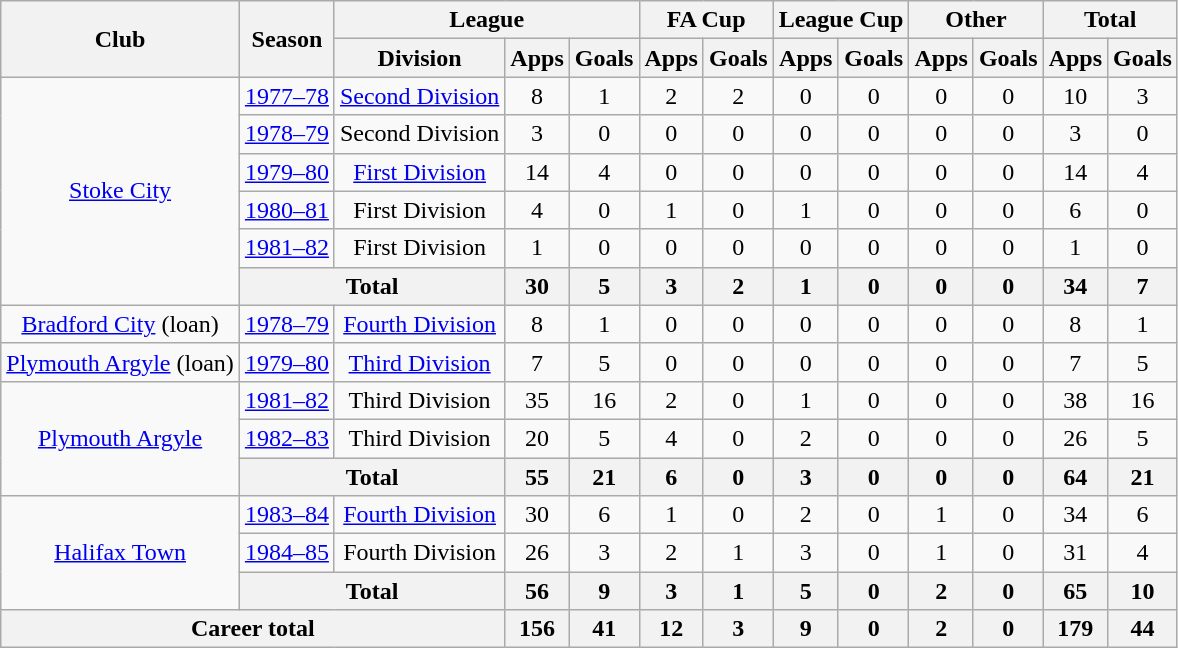<table class="wikitable" style="text-align: center;">
<tr>
<th rowspan="2">Club</th>
<th rowspan="2">Season</th>
<th colspan="3">League</th>
<th colspan="2">FA Cup</th>
<th colspan="2">League Cup</th>
<th colspan="2">Other</th>
<th colspan="2">Total</th>
</tr>
<tr>
<th>Division</th>
<th>Apps</th>
<th>Goals</th>
<th>Apps</th>
<th>Goals</th>
<th>Apps</th>
<th>Goals</th>
<th>Apps</th>
<th>Goals</th>
<th>Apps</th>
<th>Goals</th>
</tr>
<tr>
<td rowspan="6"><a href='#'>Stoke City</a></td>
<td><a href='#'>1977–78</a></td>
<td><a href='#'>Second Division</a></td>
<td>8</td>
<td>1</td>
<td>2</td>
<td>2</td>
<td>0</td>
<td>0</td>
<td>0</td>
<td>0</td>
<td>10</td>
<td>3</td>
</tr>
<tr>
<td><a href='#'>1978–79</a></td>
<td>Second Division</td>
<td>3</td>
<td>0</td>
<td>0</td>
<td>0</td>
<td>0</td>
<td>0</td>
<td>0</td>
<td>0</td>
<td>3</td>
<td>0</td>
</tr>
<tr>
<td><a href='#'>1979–80</a></td>
<td><a href='#'>First Division</a></td>
<td>14</td>
<td>4</td>
<td>0</td>
<td>0</td>
<td>0</td>
<td>0</td>
<td>0</td>
<td>0</td>
<td>14</td>
<td>4</td>
</tr>
<tr>
<td><a href='#'>1980–81</a></td>
<td>First Division</td>
<td>4</td>
<td>0</td>
<td>1</td>
<td>0</td>
<td>1</td>
<td>0</td>
<td>0</td>
<td>0</td>
<td>6</td>
<td>0</td>
</tr>
<tr>
<td><a href='#'>1981–82</a></td>
<td>First Division</td>
<td>1</td>
<td>0</td>
<td>0</td>
<td>0</td>
<td>0</td>
<td>0</td>
<td>0</td>
<td>0</td>
<td>1</td>
<td>0</td>
</tr>
<tr>
<th colspan="2">Total</th>
<th>30</th>
<th>5</th>
<th>3</th>
<th>2</th>
<th>1</th>
<th>0</th>
<th>0</th>
<th>0</th>
<th>34</th>
<th>7</th>
</tr>
<tr>
<td><a href='#'>Bradford City</a> (loan)</td>
<td><a href='#'>1978–79</a></td>
<td><a href='#'>Fourth Division</a></td>
<td>8</td>
<td>1</td>
<td>0</td>
<td>0</td>
<td>0</td>
<td>0</td>
<td>0</td>
<td>0</td>
<td>8</td>
<td>1</td>
</tr>
<tr>
<td><a href='#'>Plymouth Argyle</a> (loan)</td>
<td><a href='#'>1979–80</a></td>
<td><a href='#'>Third Division</a></td>
<td>7</td>
<td>5</td>
<td>0</td>
<td>0</td>
<td>0</td>
<td>0</td>
<td>0</td>
<td>0</td>
<td>7</td>
<td>5</td>
</tr>
<tr>
<td rowspan="3"><a href='#'>Plymouth Argyle</a></td>
<td><a href='#'>1981–82</a></td>
<td>Third Division</td>
<td>35</td>
<td>16</td>
<td>2</td>
<td>0</td>
<td>1</td>
<td>0</td>
<td>0</td>
<td>0</td>
<td>38</td>
<td>16</td>
</tr>
<tr>
<td><a href='#'>1982–83</a></td>
<td>Third Division</td>
<td>20</td>
<td>5</td>
<td>4</td>
<td>0</td>
<td>2</td>
<td>0</td>
<td>0</td>
<td>0</td>
<td>26</td>
<td>5</td>
</tr>
<tr>
<th colspan="2">Total</th>
<th>55</th>
<th>21</th>
<th>6</th>
<th>0</th>
<th>3</th>
<th>0</th>
<th>0</th>
<th>0</th>
<th>64</th>
<th>21</th>
</tr>
<tr>
<td rowspan="3"><a href='#'>Halifax Town</a></td>
<td><a href='#'>1983–84</a></td>
<td><a href='#'>Fourth Division</a></td>
<td>30</td>
<td>6</td>
<td>1</td>
<td>0</td>
<td>2</td>
<td>0</td>
<td>1</td>
<td>0</td>
<td>34</td>
<td>6</td>
</tr>
<tr>
<td><a href='#'>1984–85</a></td>
<td>Fourth Division</td>
<td>26</td>
<td>3</td>
<td>2</td>
<td>1</td>
<td>3</td>
<td>0</td>
<td>1</td>
<td>0</td>
<td>31</td>
<td>4</td>
</tr>
<tr>
<th colspan="2">Total</th>
<th>56</th>
<th>9</th>
<th>3</th>
<th>1</th>
<th>5</th>
<th>0</th>
<th>2</th>
<th>0</th>
<th>65</th>
<th>10</th>
</tr>
<tr>
<th colspan="3">Career total</th>
<th>156</th>
<th>41</th>
<th>12</th>
<th>3</th>
<th>9</th>
<th>0</th>
<th>2</th>
<th>0</th>
<th>179</th>
<th>44</th>
</tr>
</table>
